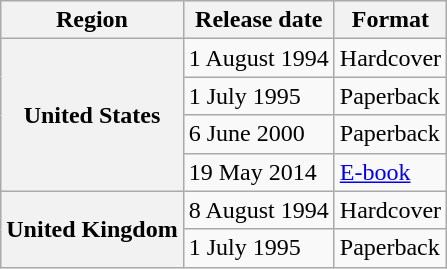<table class="wikitable plainrowheaders">
<tr>
<th scope="col">Region</th>
<th scope="col">Release date</th>
<th scope="col">Format</th>
</tr>
<tr>
<th scope="row" rowspan="4">United States</th>
<td>1 August 1994</td>
<td>Hardcover</td>
</tr>
<tr>
<td>1 July 1995</td>
<td>Paperback</td>
</tr>
<tr>
<td>6 June 2000</td>
<td>Paperback</td>
</tr>
<tr>
<td>19 May 2014</td>
<td><a href='#'>E-book</a></td>
</tr>
<tr>
<th scope="row" rowspan="2">United Kingdom</th>
<td>8 August 1994</td>
<td>Hardcover</td>
</tr>
<tr>
<td>1 July 1995</td>
<td>Paperback</td>
</tr>
</table>
